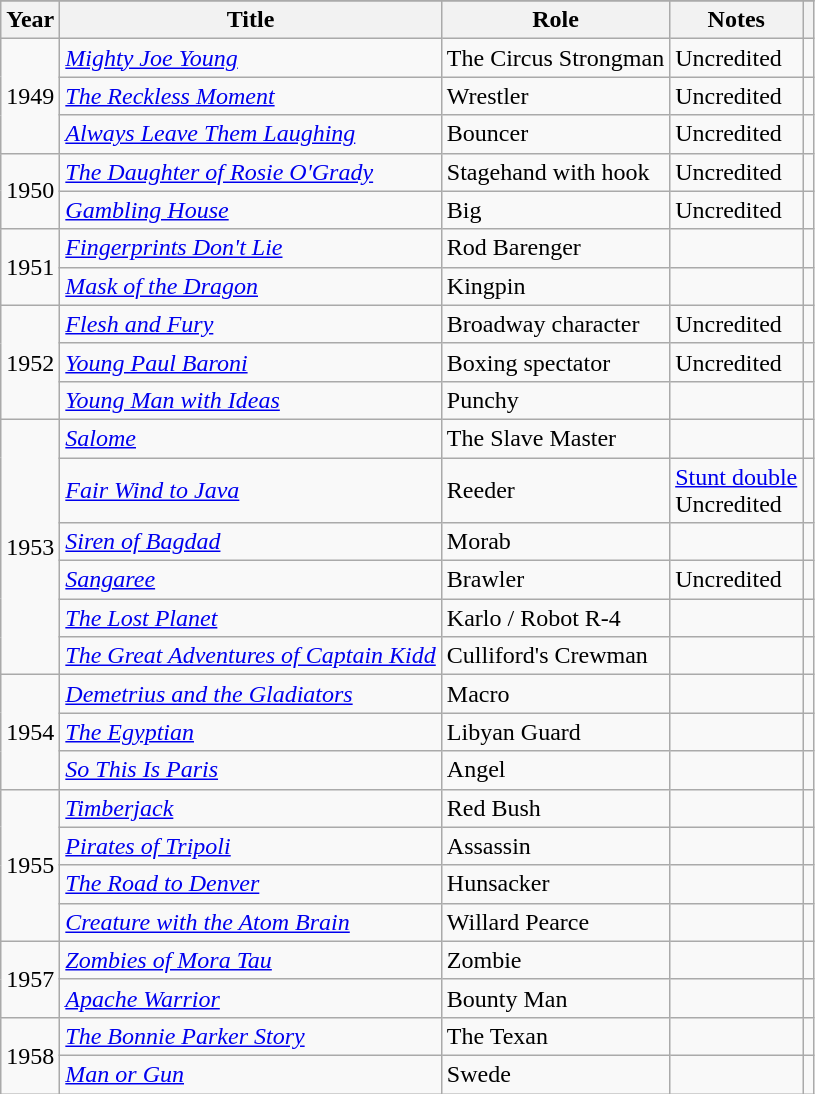<table class="wikitable sortable">
<tr>
</tr>
<tr>
<th>Year</th>
<th>Title</th>
<th>Role</th>
<th class="unsortable">Notes</th>
<th class="unsortable"></th>
</tr>
<tr>
<td rowspan=3>1949</td>
<td><em><a href='#'>Mighty Joe Young</a></em></td>
<td>The Circus Strongman</td>
<td>Uncredited</td>
<td align=center></td>
</tr>
<tr>
<td><em><a href='#'>The Reckless Moment</a></em></td>
<td>Wrestler</td>
<td>Uncredited</td>
<td align=center></td>
</tr>
<tr>
<td><em><a href='#'>Always Leave Them Laughing</a></em></td>
<td>Bouncer</td>
<td>Uncredited</td>
<td align=center></td>
</tr>
<tr>
<td rowspan=2>1950</td>
<td><em><a href='#'>The Daughter of Rosie O'Grady</a></em></td>
<td>Stagehand with hook</td>
<td>Uncredited</td>
<td align=center></td>
</tr>
<tr>
<td><em><a href='#'>Gambling House</a></em></td>
<td>Big</td>
<td>Uncredited</td>
<td align=center></td>
</tr>
<tr>
<td rowspan=2>1951</td>
<td><em><a href='#'>Fingerprints Don't Lie</a></em></td>
<td>Rod Barenger</td>
<td></td>
<td align=center></td>
</tr>
<tr>
<td><em><a href='#'>Mask of the Dragon</a></em></td>
<td>Kingpin</td>
<td></td>
<td align=center></td>
</tr>
<tr>
<td rowspan=3>1952</td>
<td><em><a href='#'>Flesh and Fury</a></em></td>
<td>Broadway character</td>
<td>Uncredited</td>
<td align=center></td>
</tr>
<tr>
<td><em><a href='#'>Young Paul Baroni</a></em></td>
<td>Boxing spectator</td>
<td>Uncredited</td>
<td align=center></td>
</tr>
<tr>
<td><em><a href='#'>Young Man with Ideas</a></em></td>
<td>Punchy</td>
<td align=center></td>
</tr>
<tr>
<td rowspan=6>1953</td>
<td><em><a href='#'>Salome</a></em></td>
<td>The Slave Master</td>
<td></td>
<td align=center></td>
</tr>
<tr>
<td><em><a href='#'>Fair Wind to Java</a></em></td>
<td>Reeder</td>
<td><a href='#'>Stunt double</a><br>Uncredited</td>
<td align=center></td>
</tr>
<tr>
<td><em><a href='#'>Siren of Bagdad</a></em></td>
<td>Morab</td>
<td align=center></td>
</tr>
<tr>
<td><em><a href='#'>Sangaree</a></em></td>
<td>Brawler</td>
<td>Uncredited</td>
<td align=center></td>
</tr>
<tr>
<td><em><a href='#'>The Lost Planet</a></em></td>
<td>Karlo / Robot R-4</td>
<td align=center></td>
</tr>
<tr>
<td><em><a href='#'>The Great Adventures of Captain Kidd</a></em></td>
<td>Culliford's Crewman</td>
<td></td>
<td align=center></td>
</tr>
<tr>
<td rowspan=3>1954</td>
<td><em><a href='#'>Demetrius and the Gladiators</a></em></td>
<td>Macro</td>
<td></td>
<td align=center></td>
</tr>
<tr>
<td><em><a href='#'>The Egyptian</a></em></td>
<td>Libyan Guard</td>
<td></td>
<td align=center></td>
</tr>
<tr>
<td><em><a href='#'>So This Is Paris</a></em></td>
<td>Angel</td>
<td></td>
<td align=center></td>
</tr>
<tr>
<td rowspan=4>1955</td>
<td><em><a href='#'>Timberjack</a></em></td>
<td>Red Bush</td>
<td></td>
<td align=center></td>
</tr>
<tr>
<td><em><a href='#'>Pirates of Tripoli</a></em></td>
<td>Assassin</td>
<td></td>
<td align=center></td>
</tr>
<tr>
<td><em><a href='#'>The Road to Denver</a></em></td>
<td>Hunsacker</td>
<td></td>
<td align=center></td>
</tr>
<tr>
<td><em><a href='#'>Creature with the Atom Brain</a></em></td>
<td>Willard Pearce</td>
<td></td>
<td align=center></td>
</tr>
<tr>
<td rowspan=2>1957</td>
<td><em><a href='#'>Zombies of Mora Tau</a></em></td>
<td>Zombie</td>
<td></td>
<td align=center></td>
</tr>
<tr>
<td><em><a href='#'>Apache Warrior</a></em></td>
<td>Bounty Man</td>
<td></td>
<td align=center></td>
</tr>
<tr>
<td rowspan=2>1958</td>
<td><em><a href='#'>The Bonnie Parker Story</a></em></td>
<td>The Texan</td>
<td></td>
<td align=center></td>
</tr>
<tr>
<td><em><a href='#'>Man or Gun</a></em></td>
<td>Swede</td>
<td></td>
<td align=center></td>
</tr>
</table>
